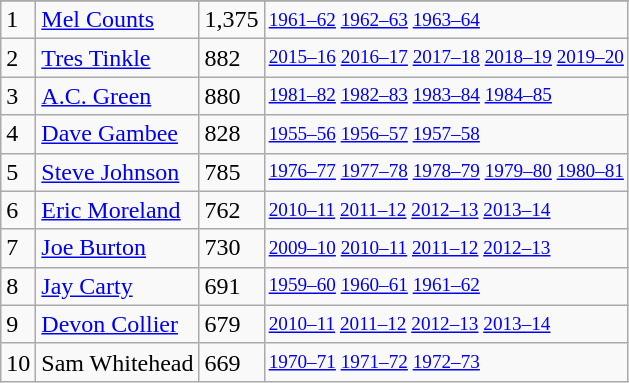<table class="wikitable">
<tr>
</tr>
<tr>
<td>1</td>
<td><a href='#'>Mel Counts</a></td>
<td>1,375</td>
<td style="font-size:80%;"><a href='#'>1961–62</a> <a href='#'>1962–63</a> <a href='#'>1963–64</a></td>
</tr>
<tr>
<td>2</td>
<td><a href='#'>Tres Tinkle</a></td>
<td>882</td>
<td style="font-size:80%;"><a href='#'>2015–16</a> <a href='#'>2016–17</a> <a href='#'>2017–18</a> <a href='#'>2018–19</a> <a href='#'>2019–20</a></td>
</tr>
<tr>
<td>3</td>
<td><a href='#'>A.C. Green</a></td>
<td>880</td>
<td style="font-size:80%;"><a href='#'>1981–82</a> <a href='#'>1982–83</a> <a href='#'>1983–84</a> <a href='#'>1984–85</a></td>
</tr>
<tr>
<td>4</td>
<td><a href='#'>Dave Gambee</a></td>
<td>828</td>
<td style="font-size:80%;"><a href='#'>1955–56</a> <a href='#'>1956–57</a> <a href='#'>1957–58</a></td>
</tr>
<tr>
<td>5</td>
<td><a href='#'>Steve Johnson</a></td>
<td>785</td>
<td style="font-size:80%;"><a href='#'>1976–77</a> <a href='#'>1977–78</a> <a href='#'>1978–79</a> <a href='#'>1979–80</a> <a href='#'>1980–81</a></td>
</tr>
<tr>
<td>6</td>
<td><a href='#'>Eric Moreland</a></td>
<td>762</td>
<td style="font-size:80%;"><a href='#'>2010–11</a> <a href='#'>2011–12</a> <a href='#'>2012–13</a> <a href='#'>2013–14</a></td>
</tr>
<tr>
<td>7</td>
<td><a href='#'>Joe Burton</a></td>
<td>730</td>
<td style="font-size:80%;"><a href='#'>2009–10</a> <a href='#'>2010–11</a> <a href='#'>2011–12</a> <a href='#'>2012–13</a></td>
</tr>
<tr>
<td>8</td>
<td><a href='#'>Jay Carty</a></td>
<td>691</td>
<td style="font-size:80%;"><a href='#'>1959–60</a> <a href='#'>1960–61</a> <a href='#'>1961–62</a></td>
</tr>
<tr>
<td>9</td>
<td><a href='#'>Devon Collier</a></td>
<td>679</td>
<td style="font-size:80%;"><a href='#'>2010–11</a> <a href='#'>2011–12</a> <a href='#'>2012–13</a> <a href='#'>2013–14</a></td>
</tr>
<tr>
<td>10</td>
<td>Sam Whitehead</td>
<td>669</td>
<td style="font-size:80%;"><a href='#'>1970–71</a> <a href='#'>1971–72</a> <a href='#'>1972–73</a></td>
</tr>
</table>
